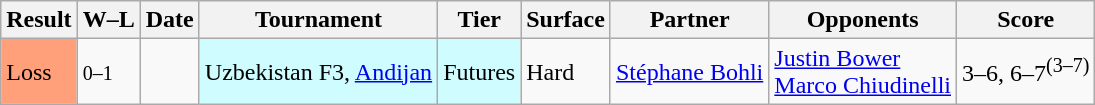<table class="sortable wikitable">
<tr>
<th>Result</th>
<th class="unsortable">W–L</th>
<th>Date</th>
<th>Tournament</th>
<th>Tier</th>
<th>Surface</th>
<th>Partner</th>
<th>Opponents</th>
<th class="unsortable">Score</th>
</tr>
<tr>
<td bgcolor=FFA07A>Loss</td>
<td><small>0–1</small></td>
<td></td>
<td style="background:#cffcff;">Uzbekistan F3, <a href='#'>Andijan</a></td>
<td style="background:#cffcff;">Futures</td>
<td>Hard</td>
<td> <a href='#'>Stéphane Bohli</a></td>
<td> <a href='#'>Justin Bower</a><br> <a href='#'>Marco Chiudinelli</a></td>
<td>3–6, 6–7<sup>(3–7)</sup></td>
</tr>
</table>
